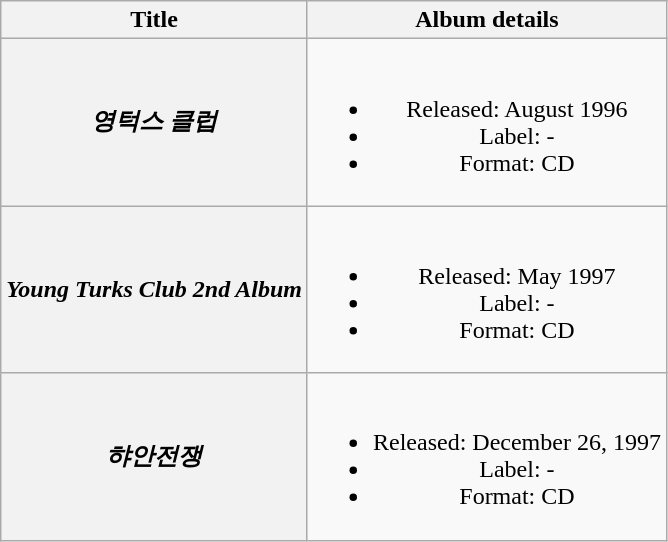<table class="wikitable plainrowheaders" style="text-align:center;">
<tr>
<th>Title</th>
<th>Album details</th>
</tr>
<tr>
<th scope="row"><em>영턱스 클럽</em></th>
<td><br><ul><li>Released: August 1996</li><li>Label: -</li><li>Format: CD</li></ul></td>
</tr>
<tr>
<th scope="row"><em>Young Turks Club 2nd Album</em></th>
<td><br><ul><li>Released: May 1997</li><li>Label: -</li><li>Format: CD</li></ul></td>
</tr>
<tr>
<th scope="row"><em>햐안전쟁</em></th>
<td><br><ul><li>Released: December 26, 1997</li><li>Label: -</li><li>Format: CD</li></ul></td>
</tr>
</table>
